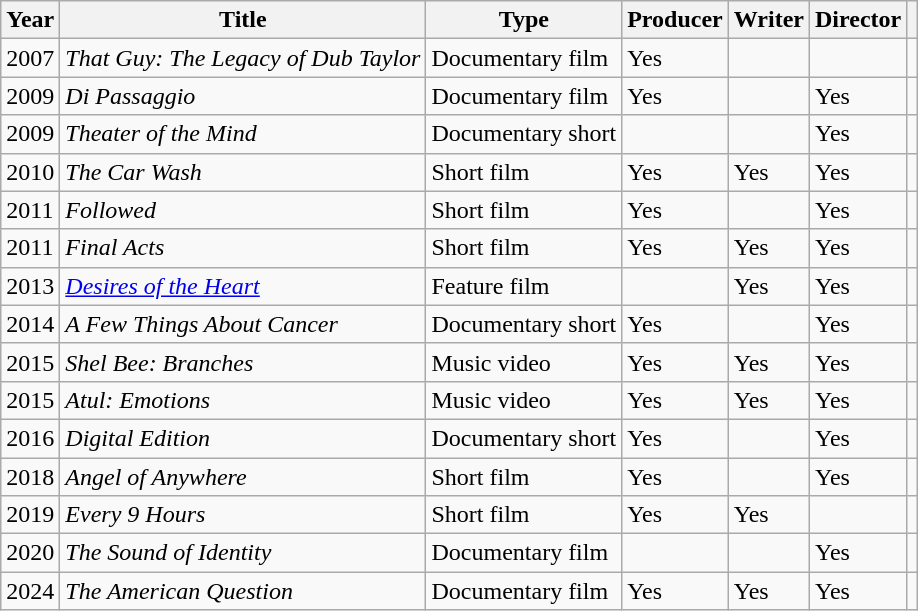<table class="wikitable plainrowheaders">
<tr>
<th scope="col">Year</th>
<th scope="col">Title</th>
<th scope="col">Type</th>
<th scope="col">Producer</th>
<th scope="col">Writer</th>
<th scope="col">Director</th>
<th class="unsortable" scope="col"></th>
</tr>
<tr>
<td>2007</td>
<td><em>That Guy: The Legacy of Dub Taylor</em></td>
<td>Documentary film</td>
<td>Yes</td>
<td></td>
<td></td>
<td></td>
</tr>
<tr>
<td>2009</td>
<td><em>Di Passaggio</em></td>
<td>Documentary film</td>
<td>Yes</td>
<td></td>
<td>Yes</td>
<td></td>
</tr>
<tr>
<td>2009</td>
<td><em>Theater of the Mind</em></td>
<td>Documentary short</td>
<td></td>
<td></td>
<td>Yes</td>
<td></td>
</tr>
<tr>
<td>2010</td>
<td><em>The Car Wash</em></td>
<td>Short film</td>
<td>Yes</td>
<td>Yes</td>
<td>Yes</td>
<td></td>
</tr>
<tr>
<td>2011</td>
<td><em>Followed</em></td>
<td>Short film</td>
<td>Yes</td>
<td></td>
<td>Yes</td>
<td></td>
</tr>
<tr>
<td>2011</td>
<td><em>Final Acts</em></td>
<td>Short film</td>
<td>Yes</td>
<td>Yes</td>
<td>Yes</td>
<td></td>
</tr>
<tr>
<td>2013</td>
<td><em><a href='#'>Desires of the Heart</a></em></td>
<td>Feature film</td>
<td></td>
<td>Yes</td>
<td>Yes</td>
<td></td>
</tr>
<tr>
<td>2014</td>
<td><em>A Few Things About Cancer</em></td>
<td>Documentary short</td>
<td>Yes</td>
<td></td>
<td>Yes</td>
<td></td>
</tr>
<tr>
<td>2015</td>
<td><em>Shel Bee: Branches</em></td>
<td>Music video</td>
<td>Yes</td>
<td>Yes</td>
<td>Yes</td>
<td></td>
</tr>
<tr>
<td>2015</td>
<td><em>Atul: Emotions</em></td>
<td>Music video</td>
<td>Yes</td>
<td>Yes</td>
<td>Yes</td>
<td></td>
</tr>
<tr>
<td>2016</td>
<td><em>Digital Edition</em></td>
<td>Documentary short</td>
<td>Yes</td>
<td></td>
<td>Yes</td>
<td></td>
</tr>
<tr>
<td>2018</td>
<td><em>Angel of Anywhere</em></td>
<td>Short film</td>
<td>Yes</td>
<td></td>
<td>Yes</td>
<td></td>
</tr>
<tr>
<td>2019</td>
<td><em>Every 9 Hours</em></td>
<td>Short film</td>
<td>Yes</td>
<td>Yes</td>
<td></td>
<td></td>
</tr>
<tr>
<td>2020</td>
<td><em>The Sound of Identity</em></td>
<td>Documentary film</td>
<td></td>
<td></td>
<td>Yes</td>
<td></td>
</tr>
<tr>
<td>2024</td>
<td><em>The American Question</em></td>
<td>Documentary film</td>
<td>Yes</td>
<td>Yes</td>
<td>Yes</td>
<td></td>
</tr>
</table>
